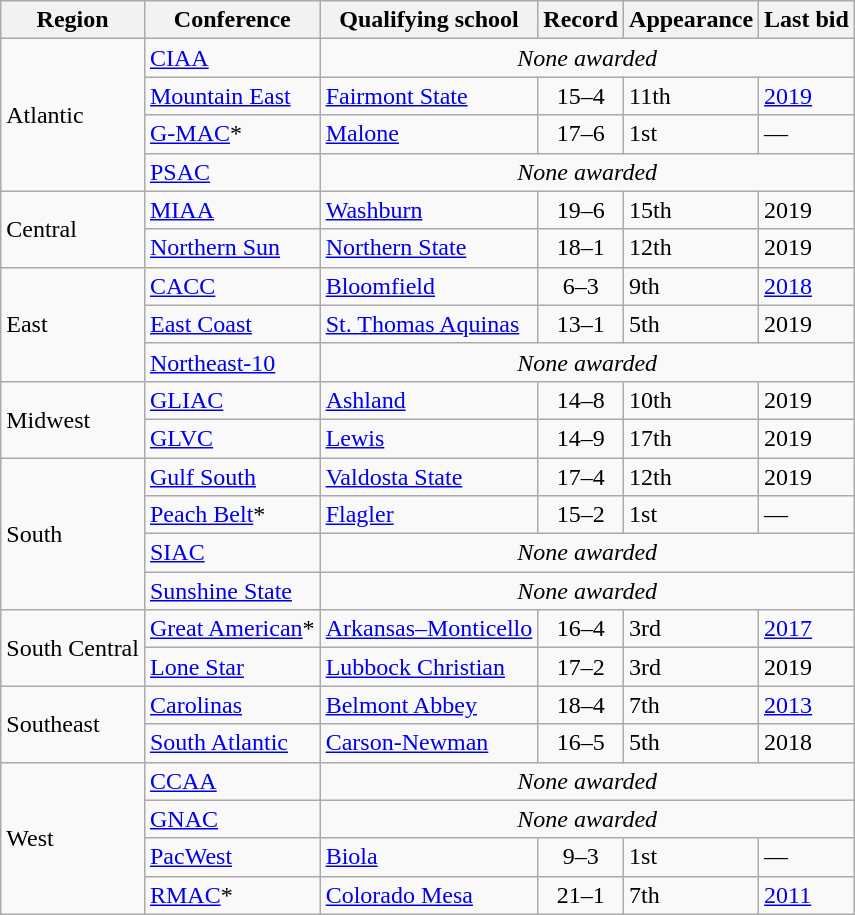<table class="wikitable sortable">
<tr>
<th>Region</th>
<th>Conference</th>
<th>Qualifying school</th>
<th>Record</th>
<th>Appearance</th>
<th>Last bid</th>
</tr>
<tr>
<td rowspan=4>Atlantic</td>
<td><a href='#'>CIAA</a></td>
<td colspan=4 align=center><em>None awarded</em></td>
</tr>
<tr>
<td><a href='#'>Mountain East</a></td>
<td><a href='#'>Fairmont State</a></td>
<td align=center>15–4</td>
<td>11th</td>
<td><a href='#'>2019</a></td>
</tr>
<tr>
<td><a href='#'>G-MAC</a>*</td>
<td><a href='#'>Malone</a></td>
<td align=center>17–6</td>
<td>1st</td>
<td>—</td>
</tr>
<tr>
<td><a href='#'>PSAC</a></td>
<td colspan=4 align=center><em>None awarded</em></td>
</tr>
<tr>
<td rowspan=2>Central</td>
<td><a href='#'>MIAA</a></td>
<td><a href='#'>Washburn</a></td>
<td align=center>19–6</td>
<td>15th</td>
<td>2019</td>
</tr>
<tr>
<td><a href='#'>Northern Sun</a></td>
<td><a href='#'>Northern State</a></td>
<td align=center>18–1</td>
<td>12th</td>
<td>2019</td>
</tr>
<tr>
<td rowspan=3>East</td>
<td><a href='#'>CACC</a></td>
<td><a href='#'>Bloomfield</a></td>
<td align=center>6–3</td>
<td>9th</td>
<td><a href='#'>2018</a></td>
</tr>
<tr>
<td><a href='#'>East Coast</a></td>
<td><a href='#'>St. Thomas Aquinas</a></td>
<td align=center>13–1</td>
<td>5th</td>
<td>2019</td>
</tr>
<tr>
<td><a href='#'>Northeast-10</a></td>
<td colspan=4 align=center><em>None awarded</em></td>
</tr>
<tr>
<td rowspan=2>Midwest</td>
<td><a href='#'>GLIAC</a></td>
<td><a href='#'>Ashland</a></td>
<td align=center>14–8</td>
<td>10th</td>
<td>2019</td>
</tr>
<tr>
<td><a href='#'>GLVC</a></td>
<td><a href='#'>Lewis</a></td>
<td align=center>14–9</td>
<td>17th</td>
<td>2019</td>
</tr>
<tr>
<td rowspan=4>South</td>
<td><a href='#'>Gulf South</a></td>
<td><a href='#'>Valdosta State</a></td>
<td align=center>17–4</td>
<td>12th</td>
<td>2019</td>
</tr>
<tr>
<td><a href='#'>Peach Belt</a>*</td>
<td><a href='#'>Flagler</a></td>
<td align=center>15–2</td>
<td>1st</td>
<td>—</td>
</tr>
<tr>
<td><a href='#'>SIAC</a></td>
<td colspan=4 align=center><em>None awarded</em></td>
</tr>
<tr>
<td><a href='#'>Sunshine State</a></td>
<td colspan=4 align=center><em>None awarded</em></td>
</tr>
<tr>
<td rowspan=2>South Central</td>
<td><a href='#'>Great American</a>*</td>
<td><a href='#'>Arkansas–Monticello</a></td>
<td align=center>16–4</td>
<td>3rd</td>
<td><a href='#'>2017</a></td>
</tr>
<tr>
<td><a href='#'>Lone Star</a></td>
<td><a href='#'>Lubbock Christian</a></td>
<td align=center>17–2</td>
<td>3rd</td>
<td>2019</td>
</tr>
<tr>
<td rowspan=2>Southeast</td>
<td><a href='#'>Carolinas</a></td>
<td><a href='#'>Belmont Abbey</a></td>
<td align=center>18–4</td>
<td>7th</td>
<td><a href='#'>2013</a></td>
</tr>
<tr>
<td><a href='#'>South Atlantic</a></td>
<td><a href='#'>Carson-Newman</a></td>
<td align=center>16–5</td>
<td>5th</td>
<td>2018</td>
</tr>
<tr>
<td rowspan=4>West</td>
<td><a href='#'>CCAA</a></td>
<td colspan=4 align=center><em>None awarded</em></td>
</tr>
<tr>
<td><a href='#'>GNAC</a></td>
<td colspan=4 align=center><em>None awarded</em></td>
</tr>
<tr>
<td><a href='#'>PacWest</a></td>
<td><a href='#'>Biola</a></td>
<td align=center>9–3</td>
<td>1st</td>
<td>—</td>
</tr>
<tr>
<td><a href='#'>RMAC</a>*</td>
<td><a href='#'>Colorado Mesa</a></td>
<td align=center>21–1</td>
<td>7th</td>
<td><a href='#'>2011</a></td>
</tr>
</table>
